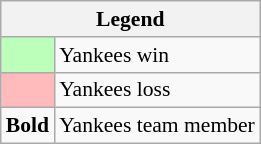<table class="wikitable" style="font-size:90%">
<tr>
<th colspan="2">Legend</th>
</tr>
<tr>
<td style="background:#bfb;"> </td>
<td>Yankees win</td>
</tr>
<tr>
<td style="background:#fbb;"> </td>
<td>Yankees loss</td>
</tr>
<tr>
<td><strong>Bold</strong></td>
<td>Yankees team member</td>
</tr>
</table>
